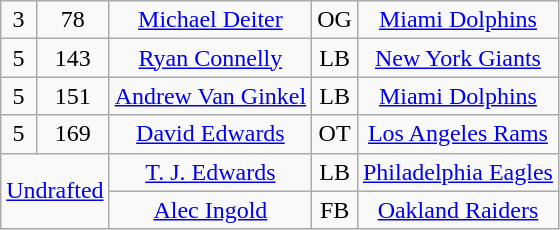<table class="wikitable" style="text-align:center">
<tr>
<td>3</td>
<td>78</td>
<td><a href='#'>Michael Deiter</a></td>
<td>OG</td>
<td><a href='#'>Miami Dolphins</a></td>
</tr>
<tr>
<td>5</td>
<td>143</td>
<td><a href='#'>Ryan Connelly</a></td>
<td>LB</td>
<td><a href='#'>New York Giants</a></td>
</tr>
<tr>
<td>5</td>
<td>151</td>
<td><a href='#'>Andrew Van Ginkel</a></td>
<td>LB</td>
<td><a href='#'>Miami Dolphins</a></td>
</tr>
<tr>
<td>5</td>
<td>169</td>
<td><a href='#'>David Edwards</a></td>
<td>OT</td>
<td><a href='#'>Los Angeles Rams</a></td>
</tr>
<tr>
<td rowspan="2" colspan="2"><a href='#'>Undrafted</a></td>
<td><a href='#'>T. J. Edwards</a></td>
<td>LB</td>
<td><a href='#'>Philadelphia Eagles</a></td>
</tr>
<tr>
<td><a href='#'>Alec Ingold</a></td>
<td>FB</td>
<td><a href='#'>Oakland Raiders</a></td>
</tr>
</table>
